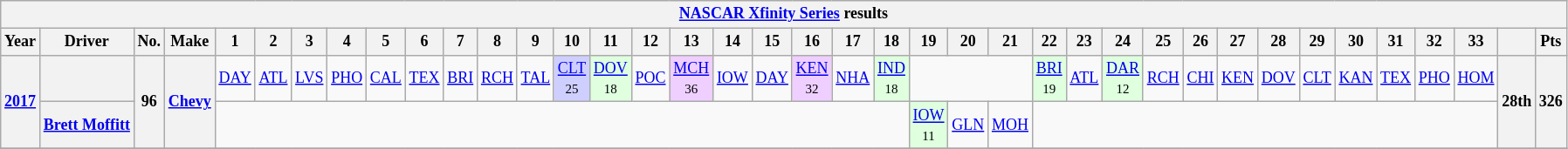<table class="wikitable mw-collapsible mw-collapsed" style="text-align:center; font-size:75%">
<tr>
<th colspan="42"><a href='#'>NASCAR Xfinity Series</a> results</th>
</tr>
<tr>
<th>Year</th>
<th>Driver</th>
<th>No.</th>
<th>Make</th>
<th>1</th>
<th>2</th>
<th>3</th>
<th>4</th>
<th>5</th>
<th>6</th>
<th>7</th>
<th>8</th>
<th>9</th>
<th>10</th>
<th>11</th>
<th>12</th>
<th>13</th>
<th>14</th>
<th>15</th>
<th>16</th>
<th>17</th>
<th>18</th>
<th>19</th>
<th>20</th>
<th>21</th>
<th>22</th>
<th>23</th>
<th>24</th>
<th>25</th>
<th>26</th>
<th>27</th>
<th>28</th>
<th>29</th>
<th>30</th>
<th>31</th>
<th>32</th>
<th>33</th>
<th></th>
<th>Pts</th>
</tr>
<tr>
<th rowspan=2><a href='#'>2017</a></th>
<th></th>
<th rowspan=2>96</th>
<th rowspan=2><a href='#'>Chevy</a></th>
<td><a href='#'>DAY</a></td>
<td><a href='#'>ATL</a></td>
<td><a href='#'>LVS</a></td>
<td><a href='#'>PHO</a></td>
<td><a href='#'>CAL</a></td>
<td><a href='#'>TEX</a></td>
<td><a href='#'>BRI</a></td>
<td><a href='#'>RCH</a></td>
<td><a href='#'>TAL</a></td>
<td style="background:#CFCFFF;"><a href='#'>CLT</a><br><small>25</small></td>
<td style="background:#DFFFDF;"><a href='#'>DOV</a><br><small>18</small></td>
<td><a href='#'>POC</a></td>
<td style="background:#EFCFFF;"><a href='#'>MCH</a><br><small>36</small></td>
<td><a href='#'>IOW</a></td>
<td><a href='#'>DAY</a></td>
<td style="background:#EFCFFF;"><a href='#'>KEN</a><br><small>32</small></td>
<td><a href='#'>NHA</a></td>
<td style="background:#DFFFDF;"><a href='#'>IND</a><br><small>18</small></td>
<td colspan=3></td>
<td style="background:#DFFFDF;"><a href='#'>BRI</a><br><small>19</small></td>
<td><a href='#'>ATL</a></td>
<td style="background:#DFFFDF;"><a href='#'>DAR</a><br><small>12</small></td>
<td><a href='#'>RCH</a></td>
<td><a href='#'>CHI</a></td>
<td><a href='#'>KEN</a></td>
<td><a href='#'>DOV</a></td>
<td><a href='#'>CLT</a></td>
<td><a href='#'>KAN</a></td>
<td><a href='#'>TEX</a></td>
<td><a href='#'>PHO</a></td>
<td><a href='#'>HOM</a></td>
<th rowspan=2>28th</th>
<th rowspan=2>326</th>
</tr>
<tr>
<th><a href='#'>Brett Moffitt</a></th>
<td colspan=18></td>
<td style="background:#DFFFDF;"><a href='#'>IOW</a><br><small>11</small></td>
<td><a href='#'>GLN</a></td>
<td><a href='#'>MOH</a></td>
<td colspan=12></td>
</tr>
<tr>
</tr>
</table>
